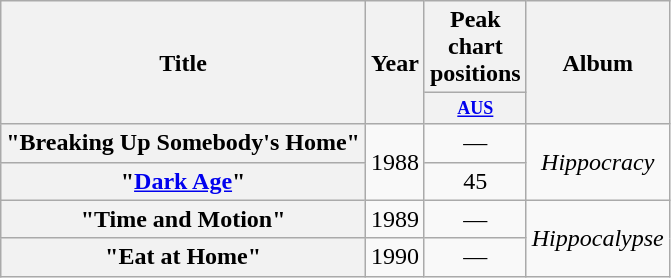<table class="wikitable plainrowheaders" style="text-align:center;">
<tr>
<th scope="col" rowspan="2">Title</th>
<th scope="col" rowspan="2">Year</th>
<th scope="col" colspan="1">Peak chart positions</th>
<th scope="col" rowspan="2">Album</th>
</tr>
<tr style="font-size:smaller;">
<th scope="col" style="width:3em;font-size:90%;"><a href='#'>AUS</a><br></th>
</tr>
<tr>
<th scope="row">"Breaking Up Somebody's Home"</th>
<td rowspan="2">1988</td>
<td>—</td>
<td rowspan="2"><em>Hippocracy</em></td>
</tr>
<tr>
<th scope="row">"<a href='#'>Dark Age</a>"</th>
<td>45</td>
</tr>
<tr>
<th scope="row">"Time and Motion"</th>
<td>1989</td>
<td>—</td>
<td rowspan="2"><em>Hippocalypse</em></td>
</tr>
<tr>
<th scope="row">"Eat at Home"</th>
<td>1990</td>
<td>—</td>
</tr>
</table>
